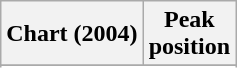<table class="wikitable sortable plainrowheaders" style="text-align:center">
<tr>
<th scope="col">Chart (2004)</th>
<th scope="col">Peak<br>position</th>
</tr>
<tr>
</tr>
<tr>
</tr>
</table>
